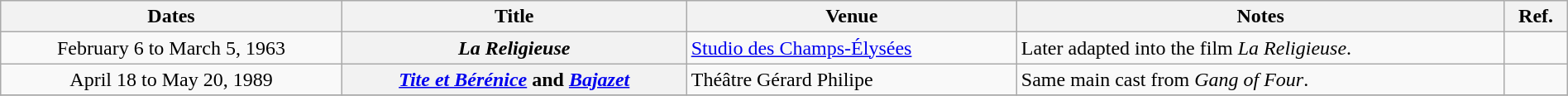<table class="wikitable plainrowheaders sortable" style="width:100%;">
<tr>
<th scope="col">Dates</th>
<th scope="col">Title</th>
<th scope="col">Venue</th>
<th scope="col" class="unsortable">Notes</th>
<th scope="col" class="unsortable">Ref.</th>
</tr>
<tr>
<td align="center">February 6 to March 5, 1963</td>
<th scope="row"><em>La Religieuse</em></th>
<td><a href='#'>Studio des Champs-Élysées</a></td>
<td>Later adapted into the film <em>La Religieuse</em>.</td>
<td></td>
</tr>
<tr>
<td align="center">April 18 to May 20, 1989</td>
<th scope="row"><em><a href='#'>Tite et Bérénice</a></em> and <em><a href='#'>Bajazet</a></em></th>
<td>Théâtre Gérard Philipe</td>
<td>Same main cast from <em>Gang of Four</em>.</td>
<td></td>
</tr>
<tr>
</tr>
</table>
